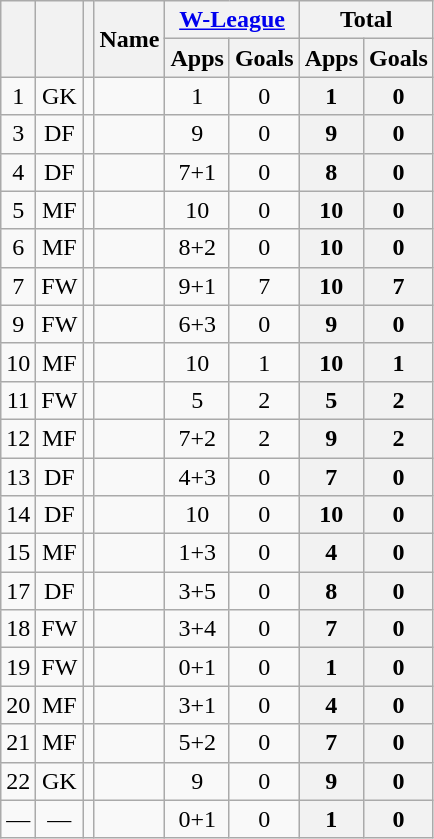<table class="wikitable sortable" style="text-align:center;">
<tr>
<th rowspan="2"></th>
<th rowspan="2"></th>
<th rowspan="2"></th>
<th rowspan="2">Name</th>
<th colspan="2"><a href='#'>W-League</a></th>
<th colspan="2">Total</th>
</tr>
<tr>
<th>Apps</th>
<th>Goals</th>
<th>Apps</th>
<th>Goals</th>
</tr>
<tr>
<td>1</td>
<td>GK</td>
<td></td>
<td align="left"><br></td>
<td>1</td>
<td>0<br></td>
<th>1</th>
<th>0</th>
</tr>
<tr>
<td>3</td>
<td>DF</td>
<td></td>
<td align="left"><br></td>
<td>9</td>
<td>0<br></td>
<th>9</th>
<th>0</th>
</tr>
<tr>
<td>4</td>
<td>DF</td>
<td></td>
<td align="left"><br></td>
<td>7+1</td>
<td>0<br></td>
<th>8</th>
<th>0</th>
</tr>
<tr>
<td>5</td>
<td>MF</td>
<td></td>
<td align="left"><br></td>
<td>10</td>
<td>0<br></td>
<th>10</th>
<th>0</th>
</tr>
<tr>
<td>6</td>
<td>MF</td>
<td></td>
<td align="left"><br></td>
<td>8+2</td>
<td>0<br></td>
<th>10</th>
<th>0</th>
</tr>
<tr>
<td>7</td>
<td>FW</td>
<td></td>
<td align="left"><br></td>
<td>9+1</td>
<td>7<br></td>
<th>10</th>
<th>7</th>
</tr>
<tr>
<td>9</td>
<td>FW</td>
<td></td>
<td align="left"><br></td>
<td>6+3</td>
<td>0<br></td>
<th>9</th>
<th>0</th>
</tr>
<tr>
<td>10</td>
<td>MF</td>
<td></td>
<td align="left"><br></td>
<td>10</td>
<td>1<br></td>
<th>10</th>
<th>1</th>
</tr>
<tr>
<td>11</td>
<td>FW</td>
<td></td>
<td align="left"><br></td>
<td>5</td>
<td>2<br></td>
<th>5</th>
<th>2</th>
</tr>
<tr>
<td>12</td>
<td>MF</td>
<td></td>
<td align="left"><br></td>
<td>7+2</td>
<td>2<br></td>
<th>9</th>
<th>2</th>
</tr>
<tr>
<td>13</td>
<td>DF</td>
<td></td>
<td align="left"><br></td>
<td>4+3</td>
<td>0<br></td>
<th>7</th>
<th>0</th>
</tr>
<tr>
<td>14</td>
<td>DF</td>
<td></td>
<td align="left"><br></td>
<td>10</td>
<td>0<br></td>
<th>10</th>
<th>0</th>
</tr>
<tr>
<td>15</td>
<td>MF</td>
<td></td>
<td align="left"><br></td>
<td>1+3</td>
<td>0<br></td>
<th>4</th>
<th>0</th>
</tr>
<tr>
<td>17</td>
<td>DF</td>
<td></td>
<td align="left"><br></td>
<td>3+5</td>
<td>0<br></td>
<th>8</th>
<th>0</th>
</tr>
<tr>
<td>18</td>
<td>FW</td>
<td></td>
<td align="left"><br></td>
<td>3+4</td>
<td>0<br></td>
<th>7</th>
<th>0</th>
</tr>
<tr>
<td>19</td>
<td>FW</td>
<td></td>
<td align="left"><br></td>
<td>0+1</td>
<td>0<br></td>
<th>1</th>
<th>0</th>
</tr>
<tr>
<td>20</td>
<td>MF</td>
<td></td>
<td align="left"><br></td>
<td>3+1</td>
<td>0<br></td>
<th>4</th>
<th>0</th>
</tr>
<tr>
<td>21</td>
<td>MF</td>
<td></td>
<td align="left"><br></td>
<td>5+2</td>
<td>0<br></td>
<th>7</th>
<th>0</th>
</tr>
<tr>
<td>22</td>
<td>GK</td>
<td></td>
<td align="left"><br></td>
<td>9</td>
<td>0<br></td>
<th>9</th>
<th>0</th>
</tr>
<tr>
<td>—</td>
<td>—</td>
<td></td>
<td align="left"><br></td>
<td>0+1</td>
<td>0<br></td>
<th>1</th>
<th>0</th>
</tr>
</table>
